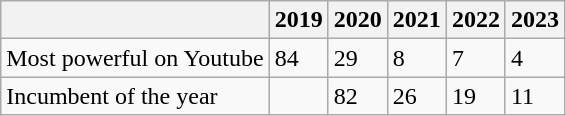<table class="wikitable">
<tr>
<th></th>
<th>2019</th>
<th>2020</th>
<th>2021</th>
<th>2022</th>
<th>2023</th>
</tr>
<tr>
<td>Most powerful on Youtube</td>
<td>84</td>
<td>29</td>
<td>8</td>
<td>7</td>
<td>4</td>
</tr>
<tr>
<td>Incumbent of the year</td>
<td></td>
<td>82</td>
<td>26</td>
<td>19</td>
<td>11</td>
</tr>
</table>
